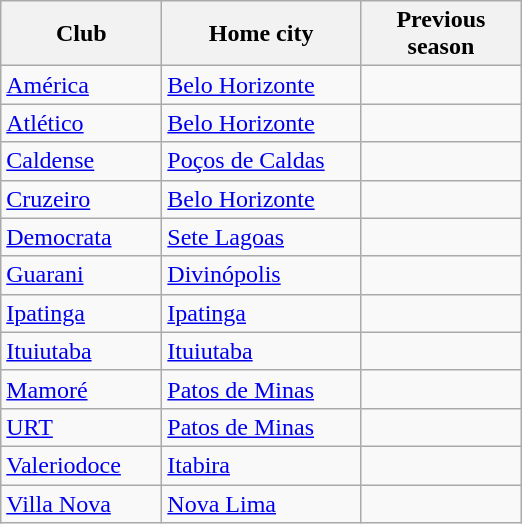<table class="wikitable sortable">
<tr>
<th width=100>Club</th>
<th width=125>Home city</th>
<th width=100>Previous season</th>
</tr>
<tr>
<td><a href='#'>América</a></td>
<td><a href='#'>Belo Horizonte</a></td>
<td></td>
</tr>
<tr>
<td><a href='#'>Atlético</a></td>
<td><a href='#'>Belo Horizonte</a></td>
<td></td>
</tr>
<tr>
<td><a href='#'>Caldense</a></td>
<td><a href='#'>Poços de Caldas</a></td>
<td></td>
</tr>
<tr>
<td><a href='#'>Cruzeiro</a></td>
<td><a href='#'>Belo Horizonte</a></td>
<td></td>
</tr>
<tr>
<td><a href='#'>Democrata</a></td>
<td><a href='#'>Sete Lagoas</a></td>
<td></td>
</tr>
<tr>
<td><a href='#'>Guarani</a></td>
<td><a href='#'>Divinópolis</a></td>
<td></td>
</tr>
<tr>
<td><a href='#'>Ipatinga</a></td>
<td><a href='#'>Ipatinga</a></td>
<td></td>
</tr>
<tr>
<td><a href='#'>Ituiutaba</a></td>
<td><a href='#'>Ituiutaba</a></td>
<td></td>
</tr>
<tr>
<td><a href='#'>Mamoré</a></td>
<td><a href='#'>Patos de Minas</a></td>
<td></td>
</tr>
<tr>
<td><a href='#'>URT</a></td>
<td><a href='#'>Patos de Minas</a></td>
<td></td>
</tr>
<tr>
<td><a href='#'>Valeriodoce</a></td>
<td><a href='#'>Itabira</a></td>
<td></td>
</tr>
<tr>
<td><a href='#'>Villa Nova</a></td>
<td><a href='#'>Nova Lima</a></td>
<td></td>
</tr>
</table>
